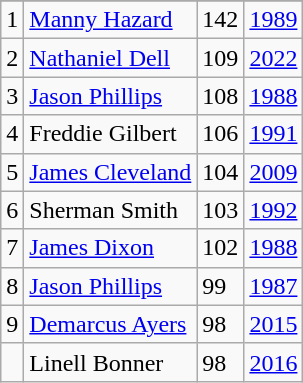<table class="wikitable">
<tr>
</tr>
<tr>
<td>1</td>
<td><a href='#'>Manny Hazard</a></td>
<td>142</td>
<td><a href='#'>1989</a></td>
</tr>
<tr>
<td>2</td>
<td><a href='#'>Nathaniel Dell</a></td>
<td>109</td>
<td><a href='#'>2022</a></td>
</tr>
<tr>
<td>3</td>
<td><a href='#'>Jason Phillips</a></td>
<td>108</td>
<td><a href='#'>1988</a></td>
</tr>
<tr>
<td>4</td>
<td>Freddie Gilbert</td>
<td>106</td>
<td><a href='#'>1991</a></td>
</tr>
<tr>
<td>5</td>
<td><a href='#'>James Cleveland</a></td>
<td>104</td>
<td><a href='#'>2009</a></td>
</tr>
<tr>
<td>6</td>
<td>Sherman Smith</td>
<td>103</td>
<td><a href='#'>1992</a></td>
</tr>
<tr>
<td>7</td>
<td><a href='#'>James Dixon</a></td>
<td>102</td>
<td><a href='#'>1988</a></td>
</tr>
<tr>
<td>8</td>
<td><a href='#'>Jason Phillips</a></td>
<td>99</td>
<td><a href='#'>1987</a></td>
</tr>
<tr>
<td>9</td>
<td><a href='#'>Demarcus Ayers</a></td>
<td>98</td>
<td><a href='#'>2015</a></td>
</tr>
<tr>
<td></td>
<td>Linell Bonner</td>
<td>98</td>
<td><a href='#'>2016</a></td>
</tr>
</table>
